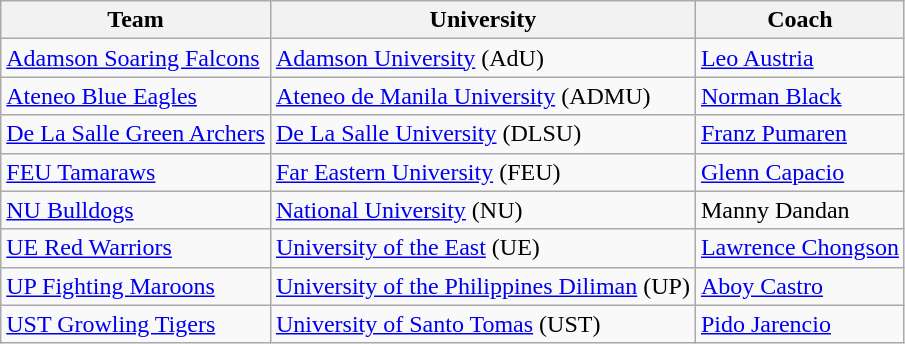<table class="wikitable">
<tr>
<th>Team</th>
<th>University</th>
<th>Coach</th>
</tr>
<tr>
<td><a href='#'>Adamson Soaring Falcons</a></td>
<td><a href='#'>Adamson University</a> (AdU)</td>
<td><a href='#'>Leo Austria</a></td>
</tr>
<tr>
<td><a href='#'>Ateneo Blue Eagles</a></td>
<td><a href='#'>Ateneo de Manila University</a> (ADMU)</td>
<td><a href='#'>Norman Black</a></td>
</tr>
<tr>
<td><a href='#'>De La Salle Green Archers</a></td>
<td><a href='#'>De La Salle University</a> (DLSU)</td>
<td><a href='#'>Franz Pumaren</a></td>
</tr>
<tr>
<td><a href='#'>FEU Tamaraws</a></td>
<td><a href='#'>Far Eastern University</a> (FEU)</td>
<td><a href='#'>Glenn Capacio</a></td>
</tr>
<tr>
<td><a href='#'>NU Bulldogs</a></td>
<td><a href='#'>National University</a> (NU)</td>
<td>Manny Dandan</td>
</tr>
<tr>
<td><a href='#'>UE Red Warriors</a></td>
<td><a href='#'>University of the East</a> (UE)</td>
<td><a href='#'>Lawrence Chongson</a></td>
</tr>
<tr>
<td><a href='#'>UP Fighting Maroons</a></td>
<td><a href='#'>University of the Philippines Diliman</a> (UP)</td>
<td><a href='#'>Aboy Castro</a></td>
</tr>
<tr>
<td><a href='#'>UST Growling Tigers</a></td>
<td><a href='#'>University of Santo Tomas</a> (UST)</td>
<td><a href='#'>Pido Jarencio</a></td>
</tr>
</table>
